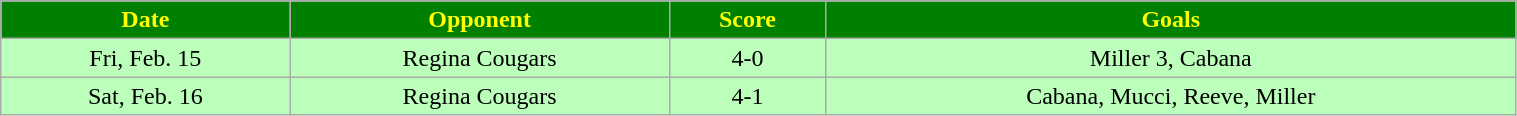<table class="wikitable" width="80%">
<tr align="center"  style="background:green;color:yellow;">
<td><strong>Date</strong></td>
<td><strong>Opponent</strong></td>
<td><strong>Score</strong></td>
<td><strong>Goals</strong></td>
</tr>
<tr align="center" bgcolor="bbffbb">
<td>Fri, Feb. 15</td>
<td>Regina Cougars</td>
<td>4-0</td>
<td>Miller 3, Cabana</td>
</tr>
<tr align="center" bgcolor="bbffbb">
<td>Sat, Feb. 16</td>
<td>Regina Cougars</td>
<td>4-1</td>
<td>Cabana, Mucci, Reeve, Miller</td>
</tr>
</table>
